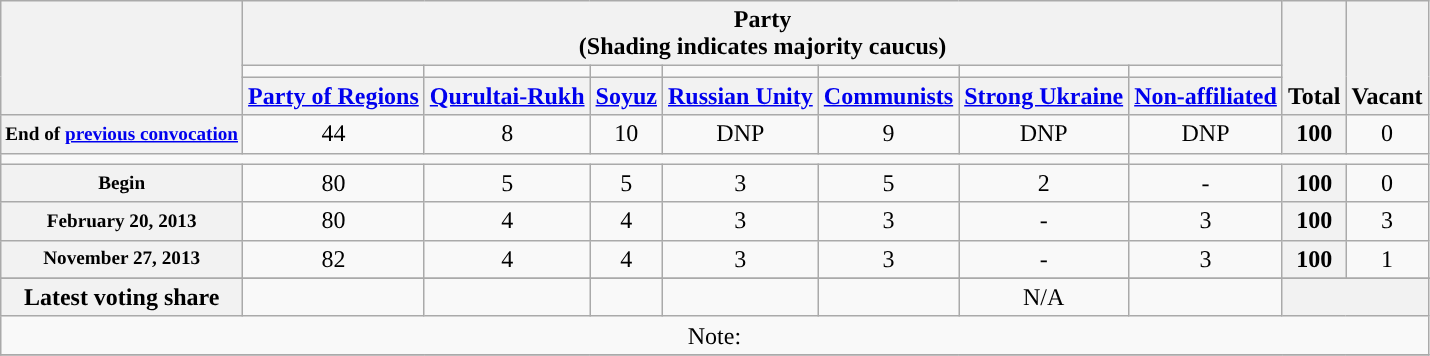<table class=wikitable style="text-align:center">
<tr style="vertical-align:bottom;">
<th rowspan=3></th>
<th colspan=7>Party <div>(Shading indicates majority caucus)</div></th>
<th rowspan=3>Total</th>
<th rowspan=3>Vacant</th>
</tr>
<tr style="height:5px">
<td></td>
<td></td>
<td></td>
<td></td>
<td></td>
<td></td>
<td></td>
</tr>
<tr>
<th><a href='#'>Party of Regions</a></th>
<th><a href='#'>Qurultai-Rukh</a></th>
<th><a href='#'>Soyuz</a></th>
<th><a href='#'>Russian Unity</a></th>
<th><a href='#'>Communists</a></th>
<th><a href='#'>Strong Ukraine</a></th>
<th><a href='#'>Non-affiliated</a></th>
</tr>
<tr>
<th style="font-size:80%">End of <a href='#'>previous convocation</a></th>
<td style="background:">44</td>
<td>8</td>
<td>10</td>
<td>DNP</td>
<td>9</td>
<td>DNP</td>
<td>DNP</td>
<th>100</th>
<td>0</td>
</tr>
<tr>
<td colspan=7></td>
</tr>
<tr>
<th style="font-size:80%">Begin</th>
<td style="background:">80</td>
<td>5</td>
<td>5</td>
<td>3</td>
<td>5</td>
<td>2</td>
<td>-</td>
<th>100</th>
<td>0</td>
</tr>
<tr>
<th style="font-size:80%">February 20, 2013</th>
<td style="background:">80</td>
<td>4</td>
<td>4</td>
<td>3</td>
<td>3</td>
<td>-</td>
<td>3</td>
<th>100</th>
<td>3</td>
</tr>
<tr>
<th style="font-size:80%">November 27, 2013</th>
<td style="background:">82</td>
<td>4</td>
<td>4</td>
<td>3</td>
<td>3</td>
<td>-</td>
<td>3</td>
<th>100</th>
<td>1</td>
</tr>
<tr>
</tr>
<tr>
<th>Latest voting share</th>
<td style="background:"></td>
<td></td>
<td></td>
<td></td>
<td></td>
<td>N/A</td>
<td></td>
<th colspan=2></th>
</tr>
<tr>
<td colspan="12">Note:</td>
</tr>
<tr>
</tr>
</table>
